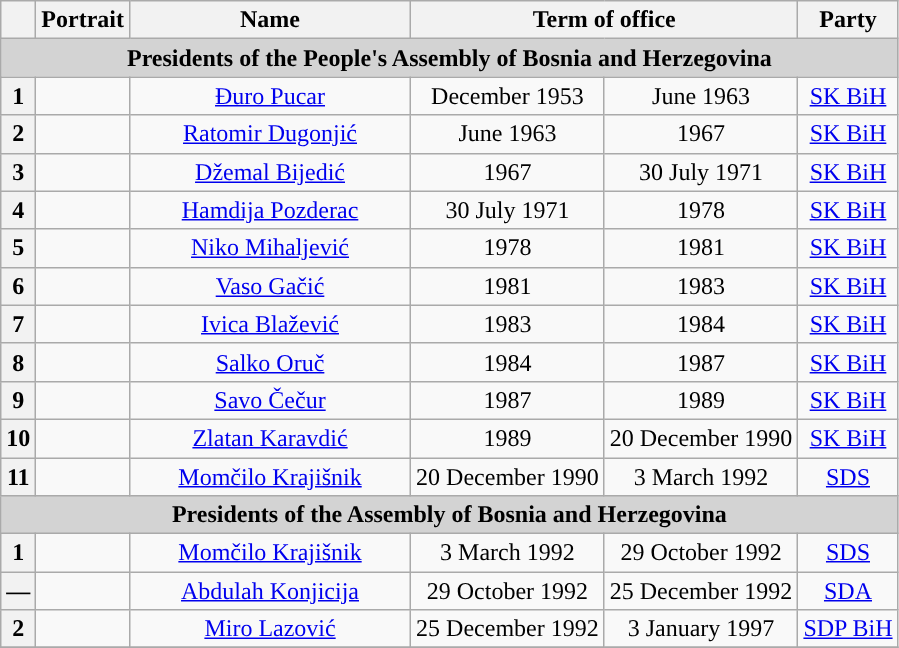<table class="wikitable" style="text-align:center">
<tr ->
<th></th>
<th>Portrait</th>
<th width=180>Name<br></th>
<th colspan=2>Term of office</th>
<th>Party</th>
</tr>
<tr ->
<td colspan="6" bgcolor="lightgrey" align=center><strong>Presidents of the People's Assembly of Bosnia and Herzegovina</strong></td>
</tr>
<tr ->
<th style="background:">1</th>
<td></td>
<td><a href='#'>Đuro Pucar</a><br></td>
<td>December 1953</td>
<td>June 1963</td>
<td><a href='#'>SK BiH</a></td>
</tr>
<tr ->
<th style="background:">2</th>
<td></td>
<td><a href='#'>Ratomir Dugonjić</a><br></td>
<td>June 1963</td>
<td>1967</td>
<td><a href='#'>SK BiH</a></td>
</tr>
<tr ->
<th style="background:">3</th>
<td></td>
<td><a href='#'>Džemal Bijedić</a><br></td>
<td>1967</td>
<td>30 July 1971</td>
<td><a href='#'>SK BiH</a></td>
</tr>
<tr ->
<th style="background:">4</th>
<td></td>
<td><a href='#'>Hamdija Pozderac</a><br></td>
<td>30 July 1971</td>
<td>1978</td>
<td><a href='#'>SK BiH</a></td>
</tr>
<tr ->
<th style="background:">5</th>
<td></td>
<td><a href='#'>Niko Mihaljević</a></td>
<td>1978</td>
<td>1981</td>
<td><a href='#'>SK BiH</a></td>
</tr>
<tr ->
<th style="background:">6</th>
<td></td>
<td><a href='#'>Vaso Gačić</a></td>
<td>1981</td>
<td>1983</td>
<td><a href='#'>SK BiH</a></td>
</tr>
<tr ->
<th style="background:">7</th>
<td></td>
<td><a href='#'>Ivica Blažević</a></td>
<td>1983</td>
<td>1984</td>
<td><a href='#'>SK BiH</a></td>
</tr>
<tr ->
<th style="background:">8</th>
<td></td>
<td><a href='#'>Salko Oruč</a></td>
<td>1984</td>
<td>1987</td>
<td><a href='#'>SK BiH</a></td>
</tr>
<tr ->
<th style="background:">9</th>
<td></td>
<td><a href='#'>Savo Čečur</a></td>
<td>1987</td>
<td>1989</td>
<td><a href='#'>SK BiH</a></td>
</tr>
<tr ->
<th style="background:">10</th>
<td></td>
<td><a href='#'>Zlatan Karavdić</a></td>
<td>1989</td>
<td>20 December 1990</td>
<td><a href='#'>SK BiH</a></td>
</tr>
<tr ->
<th style="background:">11</th>
<td></td>
<td><a href='#'>Momčilo Krajišnik</a><br></td>
<td>20 December 1990</td>
<td>3 March 1992</td>
<td><a href='#'>SDS</a></td>
</tr>
<tr ->
<td colspan="6" bgcolor="lightgrey" align=center><strong>Presidents of the Assembly of Bosnia and Herzegovina</strong></td>
</tr>
<tr ->
<th style="background:">1</th>
<td></td>
<td><a href='#'>Momčilo Krajišnik</a><br></td>
<td>3 March 1992</td>
<td>29 October 1992</td>
<td><a href='#'>SDS</a></td>
</tr>
<tr ->
<th style="background:">—</th>
<td></td>
<td><a href='#'>Abdulah Konjicija</a><br></td>
<td>29 October 1992</td>
<td>25 December 1992</td>
<td><a href='#'>SDA</a></td>
</tr>
<tr ->
<th style="background:">2</th>
<td></td>
<td><a href='#'>Miro Lazović</a><br></td>
<td>25 December 1992</td>
<td>3 January 1997</td>
<td><a href='#'>SDP BiH</a></td>
</tr>
<tr ->
</tr>
</table>
